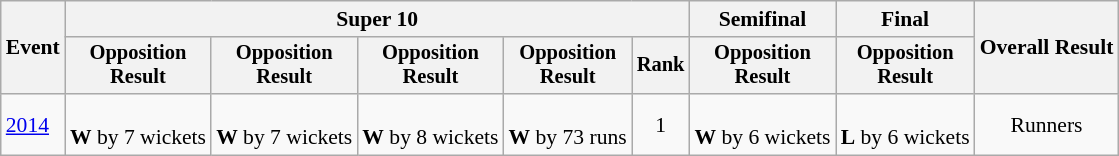<table class=wikitable style=font-size:90%;text-align:center>
<tr>
<th rowspan=2>Event</th>
<th colspan=5>Super 10</th>
<th>Semifinal</th>
<th>Final</th>
<th rowspan=2>Overall Result</th>
</tr>
<tr style=font-size:95%>
<th>Opposition<br>Result</th>
<th>Opposition<br>Result</th>
<th>Opposition<br>Result</th>
<th>Opposition<br>Result</th>
<th>Rank</th>
<th>Opposition<br>Result</th>
<th>Opposition<br>Result</th>
</tr>
<tr>
<td align=left><a href='#'>2014</a></td>
<td><br><strong>W</strong> by 7 wickets</td>
<td><br><strong>W</strong> by 7 wickets</td>
<td><br><strong>W</strong> by 8 wickets</td>
<td><br><strong>W</strong> by 73 runs</td>
<td>1</td>
<td><br><strong>W</strong> by 6 wickets</td>
<td><br><strong>L</strong> by 6 wickets</td>
<td>Runners</td>
</tr>
</table>
